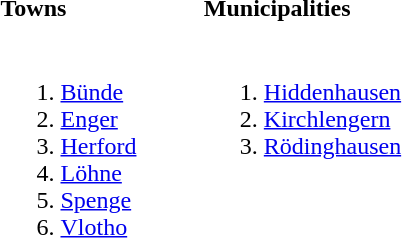<table>
<tr>
<th align=left width=50%>Towns</th>
<th align=left width=50%>Municipalities</th>
</tr>
<tr valign=top>
<td><br><ol><li><a href='#'>Bünde</a></li><li><a href='#'>Enger</a></li><li><a href='#'>Herford</a></li><li><a href='#'>Löhne</a></li><li><a href='#'>Spenge</a></li><li><a href='#'>Vlotho</a></li></ol></td>
<td><br><ol><li><a href='#'>Hiddenhausen</a></li><li><a href='#'>Kirchlengern</a></li><li><a href='#'>Rödinghausen</a></li></ol></td>
</tr>
</table>
